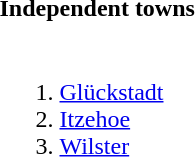<table>
<tr ---->
<th>Independent towns</th>
</tr>
<tr>
<td valign=top><br><ol><li><a href='#'>Glückstadt</a></li><li><a href='#'>Itzehoe</a></li><li><a href='#'>Wilster</a></li></ol></td>
</tr>
</table>
